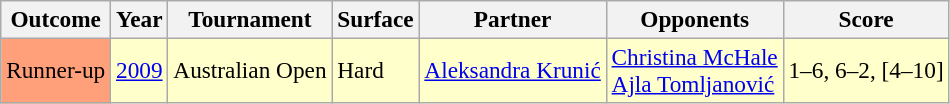<table class="sortable wikitable" style="font-size:97%;">
<tr>
<th>Outcome</th>
<th>Year</th>
<th>Tournament</th>
<th>Surface</th>
<th>Partner</th>
<th>Opponents</th>
<th class="unsortable">Score</th>
</tr>
<tr bgcolor="#FFFFCC">
<td bgcolor="FFA07A">Runner-up</td>
<td><a href='#'>2009</a></td>
<td>Australian Open</td>
<td>Hard</td>
<td> <a href='#'>Aleksandra Krunić</a></td>
<td> <a href='#'>Christina McHale</a> <br>  <a href='#'>Ajla Tomljanović</a></td>
<td>1–6, 6–2, [4–10]</td>
</tr>
</table>
